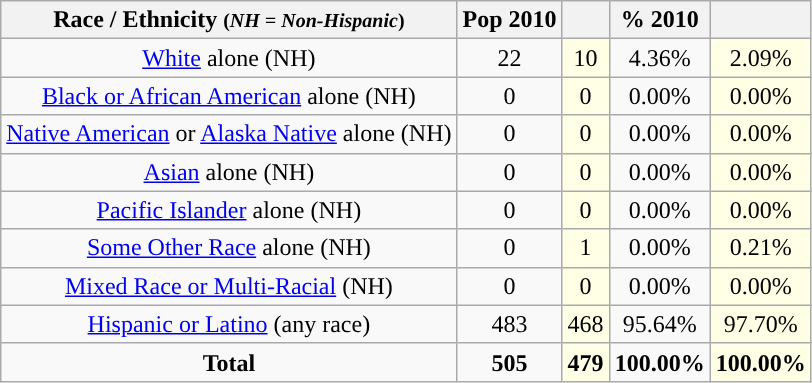<table class="wikitable" style="text-align:center;">
<tr>
<th>Race / Ethnicity <small>(<em>NH = Non-Hispanic</em>)</small></th>
<th>Pop 2010</th>
<th></th>
<th>% 2010</th>
<th></th>
</tr>
<tr>
<td><a href='#'>White</a> alone (NH)</td>
<td>22</td>
<td style='background: #ffffe6;'>10</td>
<td>4.36%</td>
<td style='background: #ffffe6;'>2.09%</td>
</tr>
<tr>
<td><a href='#'>Black or African American</a> alone (NH)</td>
<td>0</td>
<td style='background: #ffffe6;'>0</td>
<td>0.00%</td>
<td style='background: #ffffe6;'>0.00%</td>
</tr>
<tr>
<td><a href='#'>Native American</a> or <a href='#'>Alaska Native</a> alone (NH)</td>
<td>0</td>
<td style='background: #ffffe6;'>0</td>
<td>0.00%</td>
<td style='background: #ffffe6;'>0.00%</td>
</tr>
<tr>
<td><a href='#'>Asian</a> alone (NH)</td>
<td>0</td>
<td style='background: #ffffe6;'>0</td>
<td>0.00%</td>
<td style='background: #ffffe6;'>0.00%</td>
</tr>
<tr>
<td><a href='#'>Pacific Islander</a> alone (NH)</td>
<td>0</td>
<td style='background: #ffffe6;'>0</td>
<td>0.00%</td>
<td style='background: #ffffe6;'>0.00%</td>
</tr>
<tr>
<td><a href='#'>Some Other Race</a> alone (NH)</td>
<td>0</td>
<td style='background: #ffffe6;'>1</td>
<td>0.00%</td>
<td style='background: #ffffe6;'>0.21%</td>
</tr>
<tr>
<td><a href='#'>Mixed Race or Multi-Racial</a> (NH)</td>
<td>0</td>
<td style='background: #ffffe6;'>0</td>
<td>0.00%</td>
<td style='background: #ffffe6;'>0.00%</td>
</tr>
<tr>
<td><a href='#'>Hispanic or Latino</a> (any race)</td>
<td>483</td>
<td style='background: #ffffe6;'>468</td>
<td>95.64%</td>
<td style='background: #ffffe6;'>97.70%</td>
</tr>
<tr>
<td><strong>Total</strong></td>
<td><strong>505</strong></td>
<td style='background: #ffffe6;'><strong>479</strong></td>
<td><strong>100.00%</strong></td>
<td style='background: #ffffe6;'><strong>100.00%</strong></td>
</tr>
</table>
